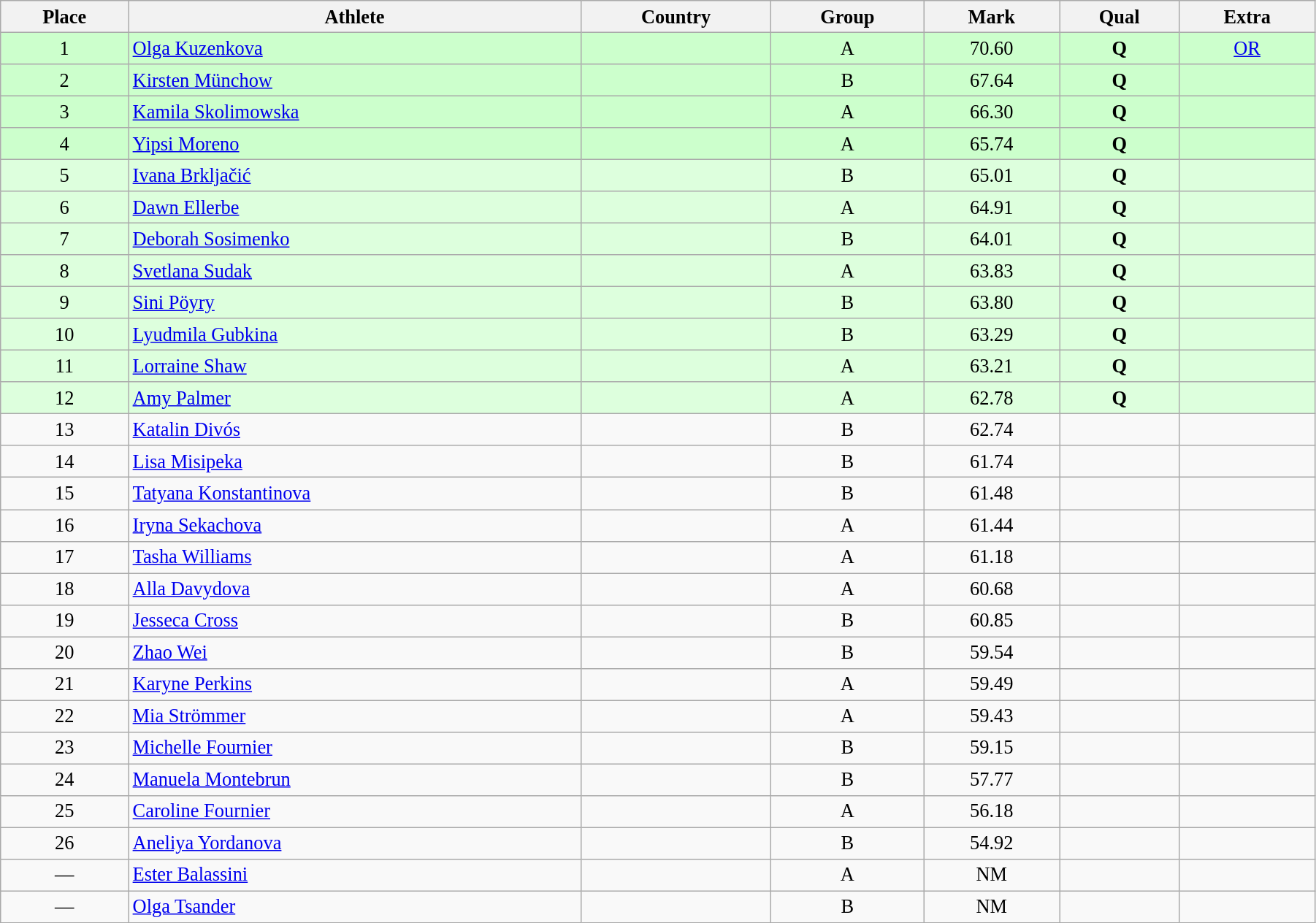<table class="wikitable sortable" style=" text-align:center; font-size:110%;" width="95%">
<tr>
<th>Place</th>
<th>Athlete</th>
<th>Country</th>
<th>Group</th>
<th>Mark</th>
<th>Qual</th>
<th>Extra</th>
</tr>
<tr style="background:#ccffcc;">
<td align=center>1</td>
<td align=left><a href='#'>Olga Kuzenkova</a></td>
<td></td>
<td align=center>A</td>
<td align=center>70.60</td>
<td align=center><strong>Q</strong></td>
<td align=center><a href='#'>OR</a></td>
</tr>
<tr style="background:#ccffcc;">
<td align=center>2</td>
<td align=left><a href='#'>Kirsten Münchow</a></td>
<td></td>
<td align=center>B</td>
<td align=center>67.64</td>
<td align=center><strong>Q</strong></td>
<td align=center></td>
</tr>
<tr style="background:#ccffcc;">
<td align=center>3</td>
<td align=left><a href='#'>Kamila Skolimowska</a></td>
<td></td>
<td align=center>A</td>
<td align=center>66.30</td>
<td align=center><strong>Q</strong></td>
<td align=center></td>
</tr>
<tr style="background:#ccffcc;">
<td align=center>4</td>
<td align=left><a href='#'>Yipsi Moreno</a></td>
<td></td>
<td align=center>A</td>
<td align=center>65.74</td>
<td align=center><strong>Q</strong></td>
<td align=center></td>
</tr>
<tr style="background:#ddffdd;">
<td align=center>5</td>
<td align=left><a href='#'>Ivana Brkljačić</a></td>
<td></td>
<td align=center>B</td>
<td align=center>65.01</td>
<td align=center><strong>Q</strong></td>
<td align=center></td>
</tr>
<tr style="background:#ddffdd;">
<td align=center>6</td>
<td align=left><a href='#'>Dawn Ellerbe</a></td>
<td></td>
<td align=center>A</td>
<td align=center>64.91</td>
<td align=center><strong>Q</strong></td>
<td align=center></td>
</tr>
<tr style="background:#ddffdd;">
<td align=center>7</td>
<td align=left><a href='#'>Deborah Sosimenko</a></td>
<td></td>
<td align=center>B</td>
<td align=center>64.01</td>
<td align=center><strong>Q</strong></td>
<td align=center></td>
</tr>
<tr style="background:#ddffdd;">
<td align=center>8</td>
<td align=left><a href='#'>Svetlana Sudak</a></td>
<td></td>
<td align=center>A</td>
<td align=center>63.83</td>
<td align=center><strong>Q</strong></td>
<td align=center></td>
</tr>
<tr style="background:#ddffdd;">
<td align=center>9</td>
<td align=left><a href='#'>Sini Pöyry</a></td>
<td></td>
<td align=center>B</td>
<td align=center>63.80</td>
<td align=center><strong>Q</strong></td>
<td align=center></td>
</tr>
<tr style="background:#ddffdd;">
<td align=center>10</td>
<td align=left><a href='#'>Lyudmila Gubkina</a></td>
<td></td>
<td align=center>B</td>
<td align=center>63.29</td>
<td align=center><strong>Q</strong></td>
<td align=center></td>
</tr>
<tr style="background:#ddffdd;">
<td align=center>11</td>
<td align=left><a href='#'>Lorraine Shaw</a></td>
<td></td>
<td align=center>A</td>
<td align=center>63.21</td>
<td align=center><strong>Q</strong></td>
<td></td>
</tr>
<tr style="background:#ddffdd;">
<td align=center>12</td>
<td align=left><a href='#'>Amy Palmer</a></td>
<td></td>
<td align=center>A</td>
<td align=center>62.78</td>
<td align=center><strong>Q</strong></td>
<td></td>
</tr>
<tr>
<td align=center>13</td>
<td align=left><a href='#'>Katalin Divós</a></td>
<td></td>
<td align=center>B</td>
<td align=center>62.74</td>
<td align=center></td>
<td></td>
</tr>
<tr>
<td align=center>14</td>
<td align=left><a href='#'>Lisa Misipeka</a></td>
<td></td>
<td align=center>B</td>
<td align=center>61.74</td>
<td align=center></td>
<td></td>
</tr>
<tr>
<td align=center>15</td>
<td align=left><a href='#'>Tatyana Konstantinova</a></td>
<td></td>
<td align=center>B</td>
<td align=center>61.48</td>
<td></td>
<td align=center></td>
</tr>
<tr>
<td align=center>16</td>
<td align=left><a href='#'>Iryna Sekachova</a></td>
<td></td>
<td align=center>A</td>
<td align=center>61.44</td>
<td align=center></td>
</tr>
<tr>
<td align=center>17</td>
<td align=left><a href='#'>Tasha Williams</a></td>
<td></td>
<td align=center>A</td>
<td align=center>61.18</td>
<td></td>
<td></td>
</tr>
<tr>
<td align=center>18</td>
<td align=left><a href='#'>Alla Davydova</a></td>
<td></td>
<td align=center>A</td>
<td align=center>60.68</td>
<td align=center></td>
<td></td>
</tr>
<tr>
<td align=center>19</td>
<td align=left><a href='#'>Jesseca Cross</a></td>
<td></td>
<td align=center>B</td>
<td align=center>60.85</td>
<td></td>
<td></td>
</tr>
<tr>
<td align=center>20</td>
<td align=left><a href='#'>Zhao Wei</a></td>
<td></td>
<td align=center>B</td>
<td align=center>59.54</td>
<td align=center></td>
<td></td>
</tr>
<tr>
<td align=center>21</td>
<td align=left><a href='#'>Karyne Perkins</a></td>
<td></td>
<td align=center>A</td>
<td align=center>59.49</td>
<td></td>
<td></td>
</tr>
<tr>
<td align=center>22</td>
<td align=left><a href='#'>Mia Strömmer</a></td>
<td></td>
<td align=center>A</td>
<td align=center>59.43</td>
<td></td>
<td></td>
</tr>
<tr>
<td align=center>23</td>
<td align=left><a href='#'>Michelle Fournier</a></td>
<td></td>
<td align=center>B</td>
<td align=center>59.15</td>
<td></td>
<td></td>
</tr>
<tr>
<td align=center>24</td>
<td align=left><a href='#'>Manuela Montebrun</a></td>
<td></td>
<td align=center>B</td>
<td align=center>57.77</td>
<td></td>
<td></td>
</tr>
<tr>
<td align=center>25</td>
<td align=left><a href='#'>Caroline Fournier</a></td>
<td></td>
<td align=center>A</td>
<td align=center>56.18</td>
<td></td>
<td></td>
</tr>
<tr>
<td align=center>26</td>
<td align=left><a href='#'>Aneliya Yordanova</a></td>
<td></td>
<td align=center>B</td>
<td align=center>54.92</td>
<td></td>
<td></td>
</tr>
<tr>
<td align=center>—</td>
<td align=left><a href='#'>Ester Balassini</a></td>
<td></td>
<td align=center>A</td>
<td align=center>NM</td>
<td></td>
<td></td>
</tr>
<tr>
<td align=center>—</td>
<td align=left><a href='#'>Olga Tsander</a></td>
<td></td>
<td align=center>B</td>
<td align=center>NM</td>
<td></td>
<td></td>
</tr>
</table>
